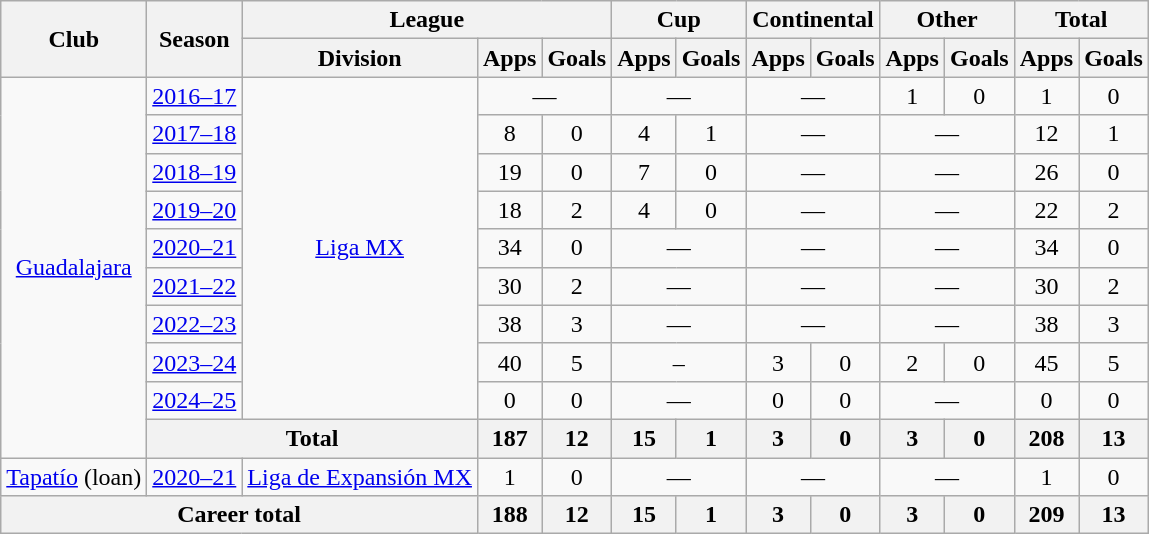<table class="wikitable" style="text-align:center">
<tr>
<th rowspan="2">Club</th>
<th rowspan="2">Season</th>
<th colspan="3">League</th>
<th colspan="2">Cup</th>
<th colspan="2">Continental</th>
<th colspan="2">Other</th>
<th colspan="2">Total</th>
</tr>
<tr>
<th>Division</th>
<th>Apps</th>
<th>Goals</th>
<th>Apps</th>
<th>Goals</th>
<th>Apps</th>
<th>Goals</th>
<th>Apps</th>
<th>Goals</th>
<th>Apps</th>
<th>Goals</th>
</tr>
<tr>
<td rowspan="10"><a href='#'>Guadalajara</a></td>
<td><a href='#'>2016–17</a></td>
<td rowspan="9"><a href='#'>Liga MX</a></td>
<td colspan=2>—</td>
<td colspan=2>—</td>
<td colspan=2>—</td>
<td>1</td>
<td>0</td>
<td>1</td>
<td>0</td>
</tr>
<tr>
<td><a href='#'>2017–18</a></td>
<td>8</td>
<td>0</td>
<td>4</td>
<td>1</td>
<td colspan=2>—</td>
<td colspan=2>—</td>
<td>12</td>
<td>1</td>
</tr>
<tr>
<td><a href='#'>2018–19</a></td>
<td>19</td>
<td>0</td>
<td>7</td>
<td>0</td>
<td colspan=2>—</td>
<td colspan=2>—</td>
<td>26</td>
<td>0</td>
</tr>
<tr>
<td><a href='#'>2019–20</a></td>
<td>18</td>
<td>2</td>
<td>4</td>
<td>0</td>
<td colspan=2>—</td>
<td colspan=2>—</td>
<td>22</td>
<td>2</td>
</tr>
<tr>
<td><a href='#'>2020–21</a></td>
<td>34</td>
<td>0</td>
<td colspan=2>—</td>
<td colspan=2>—</td>
<td colspan=2>—</td>
<td>34</td>
<td>0</td>
</tr>
<tr>
<td><a href='#'>2021–22</a></td>
<td>30</td>
<td>2</td>
<td colspan=2>—</td>
<td colspan=2>—</td>
<td colspan=2>—</td>
<td>30</td>
<td>2</td>
</tr>
<tr>
<td><a href='#'>2022–23</a></td>
<td>38</td>
<td>3</td>
<td colspan=2>—</td>
<td colspan=2>—</td>
<td colspan=2>—</td>
<td>38</td>
<td>3</td>
</tr>
<tr>
<td><a href='#'>2023–24</a></td>
<td>40</td>
<td>5</td>
<td colspan="2">–</td>
<td>3</td>
<td>0</td>
<td>2</td>
<td>0</td>
<td>45</td>
<td>5</td>
</tr>
<tr>
<td><a href='#'>2024–25</a></td>
<td>0</td>
<td>0</td>
<td colspan=2>—</td>
<td>0</td>
<td>0</td>
<td colspan=2>—</td>
<td>0</td>
<td>0</td>
</tr>
<tr>
<th colspan="2">Total</th>
<th>187</th>
<th>12</th>
<th>15</th>
<th>1</th>
<th>3</th>
<th>0</th>
<th>3</th>
<th>0</th>
<th>208</th>
<th>13</th>
</tr>
<tr>
<td><a href='#'>Tapatío</a> (loan)</td>
<td><a href='#'>2020–21</a></td>
<td><a href='#'>Liga de Expansión MX</a></td>
<td>1</td>
<td>0</td>
<td colspan=2>—</td>
<td colspan=2>—</td>
<td colspan=2>—</td>
<td>1</td>
<td>0</td>
</tr>
<tr>
<th colspan="3">Career total</th>
<th>188</th>
<th>12</th>
<th>15</th>
<th>1</th>
<th>3</th>
<th>0</th>
<th>3</th>
<th>0</th>
<th>209</th>
<th>13</th>
</tr>
</table>
